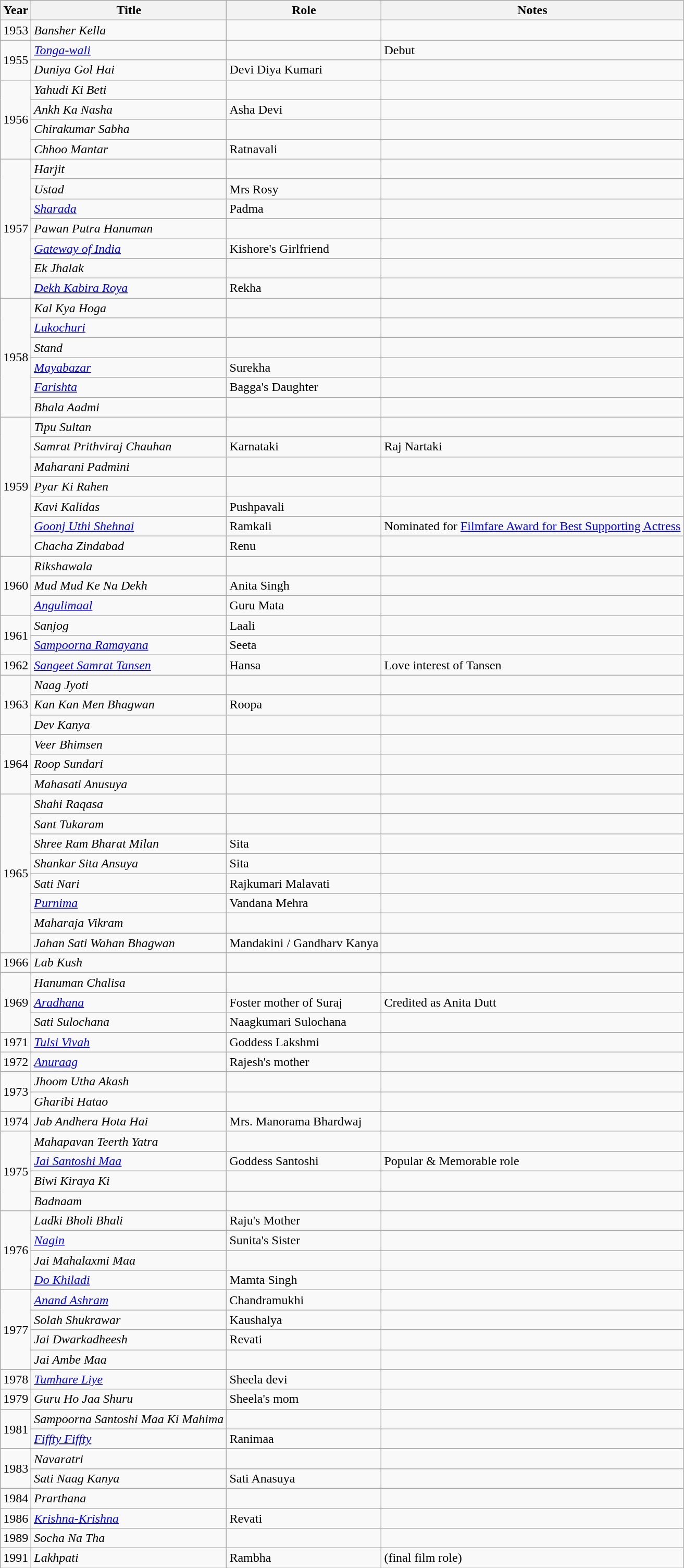<table class="wikitable">
<tr>
<th>Year</th>
<th>Title</th>
<th>Role</th>
<th>Notes</th>
</tr>
<tr>
<td>1953</td>
<td><em>Bansher Kella</em></td>
<td></td>
<td></td>
</tr>
<tr>
<td rowspan="2">1955</td>
<td><em><a href='#'>Tonga-wali</a></em></td>
<td></td>
<td>Debut</td>
</tr>
<tr>
<td><em>Duniya Gol Hai</em></td>
<td>Devi Diya Kumari</td>
<td></td>
</tr>
<tr>
<td rowspan="4">1956</td>
<td><em>Yahudi Ki Beti</em></td>
<td></td>
<td></td>
</tr>
<tr>
<td><em>Ankh Ka Nasha</em></td>
<td>Asha Devi</td>
<td></td>
</tr>
<tr>
<td><em>Chirakumar Sabha</em></td>
<td></td>
<td></td>
</tr>
<tr>
<td><em>Chhoo Mantar</em></td>
<td>Ratnavali</td>
<td></td>
</tr>
<tr>
<td rowspan="7">1957</td>
<td><em>Harjit</em></td>
<td></td>
<td></td>
</tr>
<tr>
<td><em>Ustad</em></td>
<td>Mrs Rosy</td>
<td></td>
</tr>
<tr>
<td><em><a href='#'>Sharada</a></em></td>
<td>Padma</td>
<td></td>
</tr>
<tr>
<td><em>Pawan Putra Hanuman</em></td>
<td></td>
<td></td>
</tr>
<tr>
<td><em><a href='#'>Gateway of India</a></em></td>
<td>Kishore's Girlfriend</td>
<td></td>
</tr>
<tr>
<td><em>Ek Jhalak</em></td>
<td></td>
<td></td>
</tr>
<tr>
<td><em><a href='#'>Dekh Kabira Roya</a></em></td>
<td>Rekha</td>
<td></td>
</tr>
<tr>
<td rowspan="6">1958</td>
<td><em>Kal Kya Hoga</em></td>
<td></td>
<td></td>
</tr>
<tr>
<td><em><a href='#'>Lukochuri</a></em></td>
<td></td>
<td></td>
</tr>
<tr>
<td><em> Stand</em></td>
<td></td>
<td></td>
</tr>
<tr>
<td><em><a href='#'>Mayabazar</a></em></td>
<td>Surekha</td>
<td></td>
</tr>
<tr>
<td><em><a href='#'>Farishta</a></em></td>
<td>Bagga's Daughter</td>
<td></td>
</tr>
<tr>
<td><em>Bhala Aadmi</em></td>
<td></td>
<td></td>
</tr>
<tr>
<td rowspan="7">1959</td>
<td><em>Tipu Sultan</em></td>
<td></td>
<td></td>
</tr>
<tr>
<td><em>Samrat Prithviraj Chauhan</em></td>
<td>Karnataki</td>
<td>Raj Nartaki</td>
</tr>
<tr>
<td><em>Maharani Padmini</em></td>
<td></td>
<td></td>
</tr>
<tr>
<td><em>Pyar Ki Rahen</em></td>
<td></td>
<td></td>
</tr>
<tr>
<td><em>Kavi Kalidas</em></td>
<td>Pushpavali</td>
<td></td>
</tr>
<tr>
<td><em><a href='#'>Goonj Uthi Shehnai</a></em></td>
<td>Ramkali</td>
<td>Nominated for <a href='#'>Filmfare Award for Best Supporting Actress</a></td>
</tr>
<tr>
<td><em>Chacha Zindabad</em></td>
<td>Renu</td>
<td></td>
</tr>
<tr>
<td rowspan="3">1960</td>
<td><em>Rikshawala</em></td>
<td></td>
<td></td>
</tr>
<tr>
<td><em>Mud Mud Ke Na Dekh</em></td>
<td>Anita Singh</td>
<td></td>
</tr>
<tr>
<td><em><a href='#'>Angulimaal</a></em></td>
<td>Guru Mata</td>
<td></td>
</tr>
<tr>
<td rowspan="2">1961</td>
<td><em>Sanjog</em></td>
<td>Laali</td>
<td></td>
</tr>
<tr>
<td><em><a href='#'>Sampoorna Ramayana</a></em></td>
<td>Seeta</td>
<td></td>
</tr>
<tr>
<td>1962</td>
<td><em><a href='#'>Sangeet Samrat Tansen</a></em></td>
<td>Hansa</td>
<td>Love interest of Tansen</td>
</tr>
<tr>
<td rowspan="3">1963</td>
<td><em>Naag Jyoti</em></td>
<td></td>
<td></td>
</tr>
<tr>
<td><em>Kan Kan Men Bhagwan</em></td>
<td>Roopa</td>
<td></td>
</tr>
<tr>
<td><em>Dev Kanya</em></td>
<td></td>
<td></td>
</tr>
<tr>
<td rowspan="3">1964</td>
<td><em>Veer Bhimsen</em></td>
<td></td>
<td></td>
</tr>
<tr>
<td><em>Roop Sundari</em></td>
<td></td>
<td></td>
</tr>
<tr>
<td><em>Mahasati Anusuya</em></td>
<td></td>
<td></td>
</tr>
<tr>
<td rowspan="8">1965</td>
<td><em>Shahi Raqasa</em></td>
<td></td>
<td></td>
</tr>
<tr>
<td><em>Sant Tukaram</em></td>
<td></td>
<td></td>
</tr>
<tr>
<td><em>Shree Ram Bharat Milan</em></td>
<td>Sita</td>
<td></td>
</tr>
<tr>
<td><em>Shankar Sita Ansuya</em></td>
<td>Sita</td>
<td></td>
</tr>
<tr>
<td><em>Sati Nari</em></td>
<td>Rajkumari Malavati</td>
<td></td>
</tr>
<tr>
<td><em><a href='#'>Purnima</a></em></td>
<td>Vandana Mehra</td>
<td></td>
</tr>
<tr>
<td><em>Maharaja Vikram</em></td>
<td></td>
<td></td>
</tr>
<tr>
<td><em>Jahan Sati Wahan Bhagwan</em></td>
<td>Mandakini / Gandharv Kanya</td>
<td></td>
</tr>
<tr>
<td>1966</td>
<td><em>Lab Kush</em></td>
<td></td>
<td></td>
</tr>
<tr>
<td rowspan="3">1969</td>
<td><em>Hanuman Chalisa</em></td>
<td></td>
<td></td>
</tr>
<tr>
<td><em><a href='#'>Aradhana</a></em></td>
<td>Foster mother of Suraj</td>
<td>Credited as Anita Dutt</td>
</tr>
<tr>
<td><em>Sati Sulochana</em></td>
<td>Naagkumari Sulochana</td>
<td></td>
</tr>
<tr>
<td>1971</td>
<td><em><a href='#'>Tulsi Vivah</a></em></td>
<td>Goddess Lakshmi</td>
<td></td>
</tr>
<tr>
<td>1972</td>
<td><em><a href='#'>Anuraag</a></em></td>
<td>Rajesh's mother</td>
<td></td>
</tr>
<tr>
<td rowspan="2">1973</td>
<td><em>Jhoom Utha Akash</em></td>
<td></td>
<td></td>
</tr>
<tr>
<td><em>Gharibi Hatao</em></td>
<td></td>
<td></td>
</tr>
<tr>
<td>1974</td>
<td><em>Jab Andhera Hota Hai</em></td>
<td>Mrs. Manorama Bhardwaj</td>
<td></td>
</tr>
<tr>
<td rowspan="4">1975</td>
<td><em>Mahapavan Teerth Yatra</em></td>
<td></td>
<td></td>
</tr>
<tr>
<td><em><a href='#'>Jai Santoshi Maa</a></em></td>
<td>Goddess Santoshi</td>
<td>Popular & Memorable role</td>
</tr>
<tr>
<td><em>Biwi Kiraya Ki</em></td>
<td></td>
<td></td>
</tr>
<tr>
<td><em>Badnaam</em></td>
<td></td>
<td></td>
</tr>
<tr>
<td rowspan="4">1976</td>
<td><em>Ladki Bholi Bhali</em></td>
<td>Raju's Mother</td>
<td></td>
</tr>
<tr>
<td><em><a href='#'>Nagin</a></em></td>
<td>Sunita's Sister</td>
<td></td>
</tr>
<tr>
<td><em>Jai Mahalaxmi Maa</em></td>
<td></td>
<td></td>
</tr>
<tr>
<td><em><a href='#'>Do Khiladi</a></em></td>
<td>Mamta Singh</td>
<td></td>
</tr>
<tr>
<td rowspan="4">1977</td>
<td><em><a href='#'>Anand Ashram</a></em></td>
<td>Chandramukhi</td>
<td></td>
</tr>
<tr>
<td><em>Solah Shukrawar</em></td>
<td>Kaushalya</td>
<td></td>
</tr>
<tr>
<td><em>Jai Dwarkadheesh</em></td>
<td>Revati</td>
<td></td>
</tr>
<tr>
<td><em>Jai Ambe Maa</em></td>
<td></td>
<td></td>
</tr>
<tr>
<td>1978</td>
<td><em><a href='#'>Tumhare Liye</a></em></td>
<td>Sheela devi</td>
<td></td>
</tr>
<tr>
<td>1979</td>
<td><em>Guru Ho Jaa Shuru</em></td>
<td>Sheela's mom</td>
<td></td>
</tr>
<tr>
<td rowspan="2">1981</td>
<td><em>Sampoorna Santoshi Maa Ki Mahima</em></td>
<td></td>
<td></td>
</tr>
<tr>
<td><em><a href='#'>Fiffty Fiffty</a></em></td>
<td>Ranimaa</td>
<td></td>
</tr>
<tr>
<td rowspan="2">1983</td>
<td><em>Navaratri</em></td>
<td></td>
<td></td>
</tr>
<tr>
<td><em>Sati Naag Kanya</em></td>
<td>Sati Anasuya</td>
<td></td>
</tr>
<tr>
<td>1984</td>
<td><em>Prarthana</em></td>
<td></td>
<td></td>
</tr>
<tr>
<td>1986</td>
<td><em><a href='#'>Krishna-Krishna</a></em></td>
<td>Revati</td>
<td></td>
</tr>
<tr>
<td>1989</td>
<td><em>Socha Na Tha</em></td>
<td></td>
<td></td>
</tr>
<tr>
<td>1991</td>
<td><em>Lakhpati</em></td>
<td>Rambha</td>
<td>(final film role)</td>
</tr>
</table>
